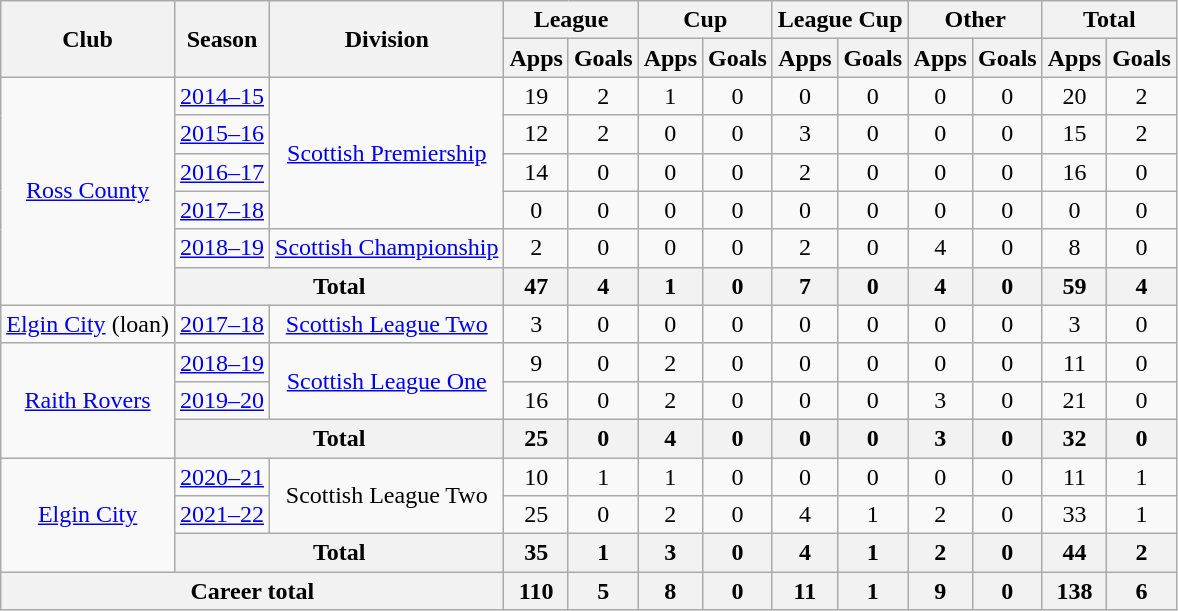<table class="wikitable" style="text-align: center;">
<tr>
<th rowspan="2">Club</th>
<th rowspan="2">Season</th>
<th rowspan="2">Division</th>
<th colspan="2">League</th>
<th colspan="2">Cup</th>
<th colspan="2">League Cup</th>
<th colspan="2">Other</th>
<th colspan="2">Total</th>
</tr>
<tr>
<th>Apps</th>
<th>Goals</th>
<th>Apps</th>
<th>Goals</th>
<th>Apps</th>
<th>Goals</th>
<th>Apps</th>
<th>Goals</th>
<th>Apps</th>
<th>Goals</th>
</tr>
<tr>
<td rowspan="6"><a href='#'>Ross County</a></td>
<td><a href='#'>2014–15</a></td>
<td rowspan="4"><a href='#'>Scottish Premiership</a></td>
<td>19</td>
<td>2</td>
<td>1</td>
<td>0</td>
<td>0</td>
<td>0</td>
<td>0</td>
<td>0</td>
<td>20</td>
<td>2</td>
</tr>
<tr>
<td><a href='#'>2015–16</a></td>
<td>12</td>
<td>2</td>
<td>0</td>
<td>0</td>
<td>3</td>
<td>0</td>
<td>0</td>
<td>0</td>
<td>15</td>
<td>2</td>
</tr>
<tr>
<td><a href='#'>2016–17</a></td>
<td>14</td>
<td>0</td>
<td>0</td>
<td>0</td>
<td>2</td>
<td>0</td>
<td>0</td>
<td>0</td>
<td>16</td>
<td>0</td>
</tr>
<tr>
<td><a href='#'>2017–18</a></td>
<td>0</td>
<td>0</td>
<td>0</td>
<td>0</td>
<td>0</td>
<td>0</td>
<td>0</td>
<td>0</td>
<td>0</td>
<td>0</td>
</tr>
<tr>
<td><a href='#'>2018–19</a></td>
<td><a href='#'>Scottish Championship</a></td>
<td>2</td>
<td>0</td>
<td>0</td>
<td>0</td>
<td>2</td>
<td>0</td>
<td>4</td>
<td>0</td>
<td>8</td>
<td>0</td>
</tr>
<tr>
<th Colspan="2">Total</th>
<th>47</th>
<th>4</th>
<th>1</th>
<th>0</th>
<th>7</th>
<th>0</th>
<th>4</th>
<th>0</th>
<th>59</th>
<th>4</th>
</tr>
<tr>
<td><a href='#'>Elgin City</a> (loan)</td>
<td><a href='#'>2017–18</a></td>
<td><a href='#'>Scottish League Two</a></td>
<td>3</td>
<td>0</td>
<td>0</td>
<td>0</td>
<td>0</td>
<td>0</td>
<td>0</td>
<td>0</td>
<td>3</td>
<td>0</td>
</tr>
<tr>
<td rowspan=3><a href='#'>Raith Rovers</a></td>
<td><a href='#'>2018–19</a></td>
<td rowspan=2><a href='#'>Scottish League One</a></td>
<td>9</td>
<td>0</td>
<td>2</td>
<td>0</td>
<td>0</td>
<td>0</td>
<td>0</td>
<td>0</td>
<td>11</td>
<td>0</td>
</tr>
<tr>
<td><a href='#'>2019–20</a></td>
<td>16</td>
<td>0</td>
<td>2</td>
<td>0</td>
<td>0</td>
<td>0</td>
<td>3</td>
<td>0</td>
<td>21</td>
<td>0</td>
</tr>
<tr>
<th colspan=2>Total</th>
<th>25</th>
<th>0</th>
<th>4</th>
<th>0</th>
<th>0</th>
<th>0</th>
<th>3</th>
<th>0</th>
<th>32</th>
<th>0</th>
</tr>
<tr>
<td rowspan=3><a href='#'>Elgin City</a></td>
<td><a href='#'>2020–21</a></td>
<td rowspan=2>Scottish League Two</td>
<td>10</td>
<td>1</td>
<td>1</td>
<td>0</td>
<td>0</td>
<td>0</td>
<td>0</td>
<td>0</td>
<td>11</td>
<td>1</td>
</tr>
<tr>
<td><a href='#'>2021–22</a></td>
<td>25</td>
<td>0</td>
<td>2</td>
<td>0</td>
<td>4</td>
<td>1</td>
<td>2</td>
<td>0</td>
<td>33</td>
<td>1</td>
</tr>
<tr>
<th colspan=2>Total</th>
<th>35</th>
<th>1</th>
<th>3</th>
<th>0</th>
<th>4</th>
<th>1</th>
<th>2</th>
<th>0</th>
<th>44</th>
<th>2</th>
</tr>
<tr>
<th colspan="3">Career total</th>
<th>110</th>
<th>5</th>
<th>8</th>
<th>0</th>
<th>11</th>
<th>1</th>
<th>9</th>
<th>0</th>
<th>138</th>
<th>6</th>
</tr>
</table>
